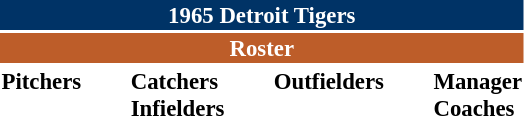<table class="toccolours" style="font-size: 95%;">
<tr>
<th colspan="10" style="background-color: #003366; color: white; text-align: center;">1965 Detroit Tigers</th>
</tr>
<tr>
<td colspan="10" style="background-color: #bd5d29; color: white; text-align: center;"><strong>Roster</strong></td>
</tr>
<tr>
<td valign="top"><strong>Pitchers</strong><br>
















</td>
<td width="25px"></td>
<td valign="top"><strong>Catchers</strong><br>


<strong>Infielders</strong>







</td>
<td width="25px"></td>
<td valign="top"><strong>Outfielders</strong><br>






</td>
<td width="25px"></td>
<td valign="top"><strong>Manager</strong><br>

<strong>Coaches</strong>




</td>
</tr>
</table>
